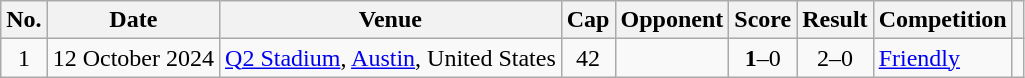<table class="wikitable sortable">
<tr>
<th>No.</th>
<th>Date</th>
<th>Venue</th>
<th>Cap</th>
<th>Opponent</th>
<th>Score</th>
<th>Result</th>
<th>Competition</th>
<th></th>
</tr>
<tr>
<td align="center">1</td>
<td>12 October 2024</td>
<td><a href='#'>Q2 Stadium</a>, <a href='#'>Austin</a>, United States</td>
<td align="center">42</td>
<td></td>
<td align="center"><strong>1</strong>–0</td>
<td align="center">2–0</td>
<td><a href='#'>Friendly</a></td>
<td align="center"></td>
</tr>
</table>
